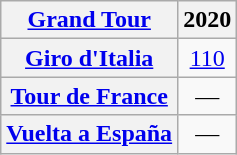<table class="wikitable plainrowheaders">
<tr>
<th scope="col"><a href='#'>Grand Tour</a></th>
<th scope="col">2020</th>
</tr>
<tr style="text-align:center;">
<th scope="row"> <a href='#'>Giro d'Italia</a></th>
<td><a href='#'>110</a></td>
</tr>
<tr style="text-align:center;">
<th scope="row"> <a href='#'>Tour de France</a></th>
<td>—</td>
</tr>
<tr style="text-align:center;">
<th scope="row"> <a href='#'>Vuelta a España</a></th>
<td>—</td>
</tr>
</table>
